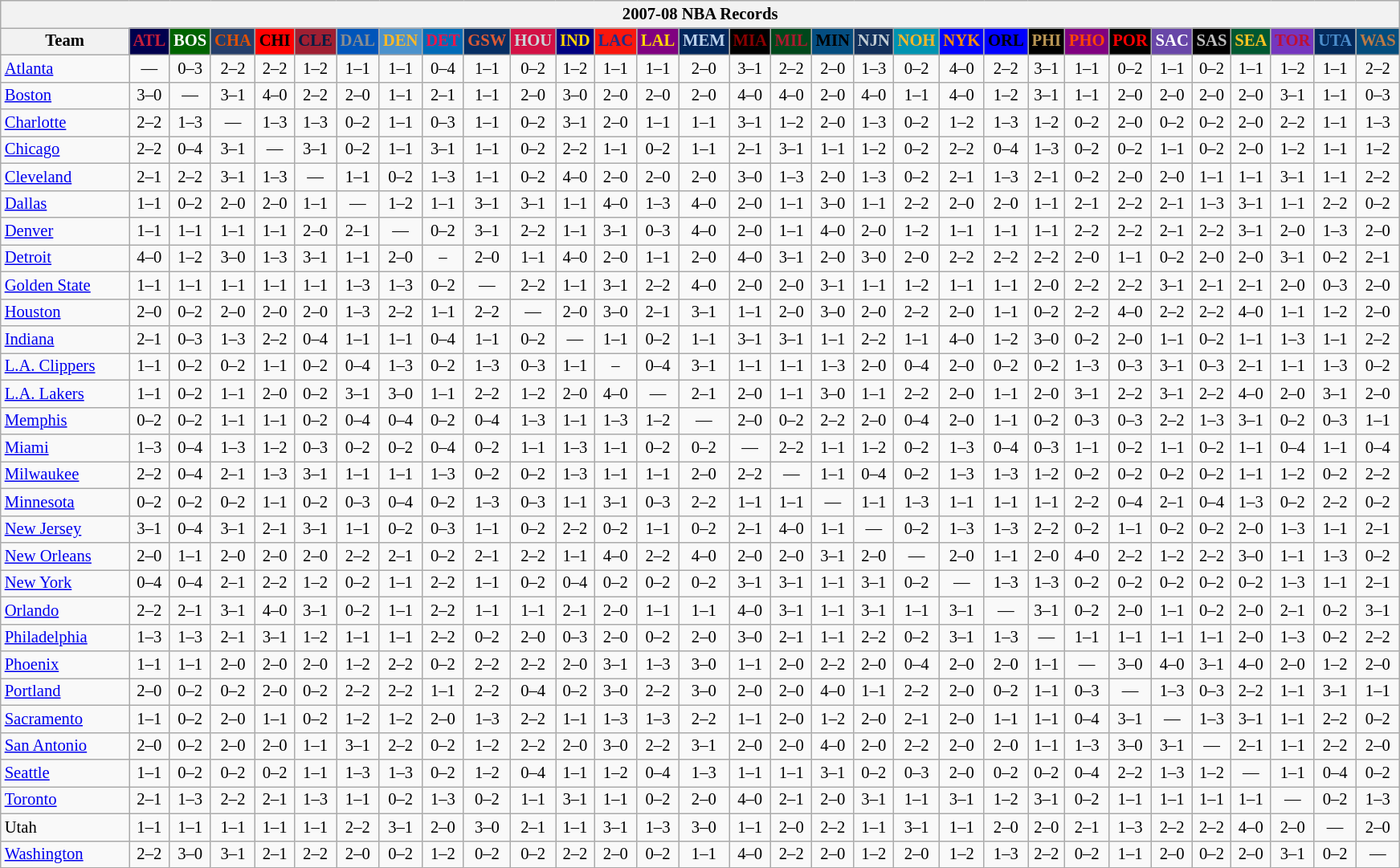<table class="wikitable" style="font-size:86%; text-align:center;">
<tr>
<th colspan=31>2007-08 NBA Records</th>
</tr>
<tr>
<th width=100>Team</th>
<th style="background:#00004d;color:#C41E3a;width=35">ATL</th>
<th style="background:#006400;color:#FFFFFF;width=35">BOS</th>
<th style="background:#253E6A;color:#DF5106;width=35">CHA</th>
<th style="background:#FF0000;color:#000000;width=35">CHI</th>
<th style="background:#9F1F32;color:#001D43;width=35">CLE</th>
<th style="background:#0055BA;color:#898D8F;width=35">DAL</th>
<th style="background:#4C92CC;color:#FDB827;width=35">DEN</th>
<th style="background:#006BB7;color:#ED164B;width=35">DET</th>
<th style="background:#072E63;color:#DC5A34;width=35">GSW</th>
<th style="background:#D31145;color:#CBD4D8;width=35">HOU</th>
<th style="background:#000080;color:#FFD700;width=35">IND</th>
<th style="background:#F9160D;color:#1A2E8B;width=35">LAC</th>
<th style="background:#800080;color:#FFD700;width=35">LAL</th>
<th style="background:#00265B;color:#BAD1EB;width=35">MEM</th>
<th style="background:#000000;color:#8B0000;width=35">MIA</th>
<th style="background:#00471B;color:#AC1A2F;width=35">MIL</th>
<th style="background:#044D80;color:#000000;width=35">MIN</th>
<th style="background:#12305B;color:#C4CED4;width=35">NJN</th>
<th style="background:#0093B1;color:#FDB827;width=35">NOH</th>
<th style="background:#0000FF;color:#FF8C00;width=35">NYK</th>
<th style="background:#0000FF;color:#000000;width=35">ORL</th>
<th style="background:#000000;color:#BB9754;width=35">PHI</th>
<th style="background:#800080;color:#FF4500;width=35">PHO</th>
<th style="background:#000000;color:#FF0000;width=35">POR</th>
<th style="background:#6846A8;color:#FFFFFF;width=35">SAC</th>
<th style="background:#000000;color:#C0C0C0;width=35">SAS</th>
<th style="background:#005831;color:#FFC322;width=35">SEA</th>
<th style="background:#7436BF;color:#BE0F34;width=35">TOR</th>
<th style="background:#042A5C;color:#4C8ECC;width=35">UTA</th>
<th style="background:#044D7D;color:#BC7A44;width=35">WAS</th>
</tr>
<tr>
<td style="text-align:left;"><a href='#'>Atlanta</a></td>
<td>—</td>
<td>0–3</td>
<td>2–2</td>
<td>2–2</td>
<td>1–2</td>
<td>1–1</td>
<td>1–1</td>
<td>0–4</td>
<td>1–1</td>
<td>0–2</td>
<td>1–2</td>
<td>1–1</td>
<td>1–1</td>
<td>2–0</td>
<td>3–1</td>
<td>2–2</td>
<td>2–0</td>
<td>1–3</td>
<td>0–2</td>
<td>4–0</td>
<td>2–2</td>
<td>3–1</td>
<td>1–1</td>
<td>0–2</td>
<td>1–1</td>
<td>0–2</td>
<td>1–1</td>
<td>1–2</td>
<td>1–1</td>
<td>2–2</td>
</tr>
<tr>
<td style="text-align:left;"><a href='#'>Boston</a></td>
<td>3–0</td>
<td>—</td>
<td>3–1</td>
<td>4–0</td>
<td>2–2</td>
<td>2–0</td>
<td>1–1</td>
<td>2–1</td>
<td>1–1</td>
<td>2–0</td>
<td>3–0</td>
<td>2–0</td>
<td>2–0</td>
<td>2–0</td>
<td>4–0</td>
<td>4–0</td>
<td>2–0</td>
<td>4–0</td>
<td>1–1</td>
<td>4–0</td>
<td>1–2</td>
<td>3–1</td>
<td>1–1</td>
<td>2–0</td>
<td>2–0</td>
<td>2–0</td>
<td>2–0</td>
<td>3–1</td>
<td>1–1</td>
<td>0–3</td>
</tr>
<tr>
<td style="text-align:left;"><a href='#'>Charlotte</a></td>
<td>2–2</td>
<td>1–3</td>
<td>—</td>
<td>1–3</td>
<td>1–3</td>
<td>0–2</td>
<td>1–1</td>
<td>0–3</td>
<td>1–1</td>
<td>0–2</td>
<td>3–1</td>
<td>2–0</td>
<td>1–1</td>
<td>1–1</td>
<td>3–1</td>
<td>1–2</td>
<td>2–0</td>
<td>1–3</td>
<td>0–2</td>
<td>1–2</td>
<td>1–3</td>
<td>1–2</td>
<td>0–2</td>
<td>2–0</td>
<td>0–2</td>
<td>0–2</td>
<td>2–0</td>
<td>2–2</td>
<td>1–1</td>
<td>1–3</td>
</tr>
<tr>
<td style="text-align:left;"><a href='#'>Chicago</a></td>
<td>2–2</td>
<td>0–4</td>
<td>3–1</td>
<td>—</td>
<td>3–1</td>
<td>0–2</td>
<td>1–1</td>
<td>3–1</td>
<td>1–1</td>
<td>0–2</td>
<td>2–2</td>
<td>1–1</td>
<td>0–2</td>
<td>1–1</td>
<td>2–1</td>
<td>3–1</td>
<td>1–1</td>
<td>1–2</td>
<td>0–2</td>
<td>2–2</td>
<td>0–4</td>
<td>1–3</td>
<td>0–2</td>
<td>0–2</td>
<td>1–1</td>
<td>0–2</td>
<td>2–0</td>
<td>1–2</td>
<td>1–1</td>
<td>1–2</td>
</tr>
<tr>
<td style="text-align:left;"><a href='#'>Cleveland</a></td>
<td>2–1</td>
<td>2–2</td>
<td>3–1</td>
<td>1–3</td>
<td>—</td>
<td>1–1</td>
<td>0–2</td>
<td>1–3</td>
<td>1–1</td>
<td>0–2</td>
<td>4–0</td>
<td>2–0</td>
<td>2–0</td>
<td>2–0</td>
<td>3–0</td>
<td>1–3</td>
<td>2–0</td>
<td>1–3</td>
<td>0–2</td>
<td>2–1</td>
<td>1–3</td>
<td>2–1</td>
<td>0–2</td>
<td>2–0</td>
<td>2–0</td>
<td>1–1</td>
<td>1–1</td>
<td>3–1</td>
<td>1–1</td>
<td>2–2</td>
</tr>
<tr>
<td style="text-align:left;"><a href='#'>Dallas</a></td>
<td>1–1</td>
<td>0–2</td>
<td>2–0</td>
<td>2–0</td>
<td>1–1</td>
<td>—</td>
<td>1–2</td>
<td>1–1</td>
<td>3–1</td>
<td>3–1</td>
<td>1–1</td>
<td>4–0</td>
<td>1–3</td>
<td>4–0</td>
<td>2–0</td>
<td>1–1</td>
<td>3–0</td>
<td>1–1</td>
<td>2–2</td>
<td>2–0</td>
<td>2–0</td>
<td>1–1</td>
<td>2–1</td>
<td>2–2</td>
<td>2–1</td>
<td>1–3</td>
<td>3–1</td>
<td>1–1</td>
<td>2–2</td>
<td>0–2</td>
</tr>
<tr>
<td style="text-align:left;"><a href='#'>Denver</a></td>
<td>1–1</td>
<td>1–1</td>
<td>1–1</td>
<td>1–1</td>
<td>2–0</td>
<td>2–1</td>
<td>—</td>
<td>0–2</td>
<td>3–1</td>
<td>2–2</td>
<td>1–1</td>
<td>3–1</td>
<td>0–3</td>
<td>4–0</td>
<td>2–0</td>
<td>1–1</td>
<td>4–0</td>
<td>2–0</td>
<td>1–2</td>
<td>1–1</td>
<td>1–1</td>
<td>1–1</td>
<td>2–2</td>
<td>2–2</td>
<td>2–1</td>
<td>2–2</td>
<td>3–1</td>
<td>2–0</td>
<td>1–3</td>
<td>2–0</td>
</tr>
<tr>
<td style="text-align:left;"><a href='#'>Detroit</a></td>
<td>4–0</td>
<td>1–2</td>
<td>3–0</td>
<td>1–3</td>
<td>3–1</td>
<td>1–1</td>
<td>2–0</td>
<td>–</td>
<td>2–0</td>
<td>1–1</td>
<td>4–0</td>
<td>2–0</td>
<td>1–1</td>
<td>2–0</td>
<td>4–0</td>
<td>3–1</td>
<td>2–0</td>
<td>3–0</td>
<td>2–0</td>
<td>2–2</td>
<td>2–2</td>
<td>2–2</td>
<td>2–0</td>
<td>1–1</td>
<td>0–2</td>
<td>2–0</td>
<td>2–0</td>
<td>3–1</td>
<td>0–2</td>
<td>2–1</td>
</tr>
<tr>
<td style="text-align:left;"><a href='#'>Golden State</a></td>
<td>1–1</td>
<td>1–1</td>
<td>1–1</td>
<td>1–1</td>
<td>1–1</td>
<td>1–3</td>
<td>1–3</td>
<td>0–2</td>
<td>—</td>
<td>2–2</td>
<td>1–1</td>
<td>3–1</td>
<td>2–2</td>
<td>4–0</td>
<td>2–0</td>
<td>2–0</td>
<td>3–1</td>
<td>1–1</td>
<td>1–2</td>
<td>1–1</td>
<td>1–1</td>
<td>2–0</td>
<td>2–2</td>
<td>2–2</td>
<td>3–1</td>
<td>2–1</td>
<td>2–1</td>
<td>2–0</td>
<td>0–3</td>
<td>2–0</td>
</tr>
<tr>
<td style="text-align:left;"><a href='#'>Houston</a></td>
<td>2–0</td>
<td>0–2</td>
<td>2–0</td>
<td>2–0</td>
<td>2–0</td>
<td>1–3</td>
<td>2–2</td>
<td>1–1</td>
<td>2–2</td>
<td>—</td>
<td>2–0</td>
<td>3–0</td>
<td>2–1</td>
<td>3–1</td>
<td>1–1</td>
<td>2–0</td>
<td>3–0</td>
<td>2–0</td>
<td>2–2</td>
<td>2–0</td>
<td>1–1</td>
<td>0–2</td>
<td>2–2</td>
<td>4–0</td>
<td>2–2</td>
<td>2–2</td>
<td>4–0</td>
<td>1–1</td>
<td>1–2</td>
<td>2–0</td>
</tr>
<tr>
<td style="text-align:left;"><a href='#'>Indiana</a></td>
<td>2–1</td>
<td>0–3</td>
<td>1–3</td>
<td>2–2</td>
<td>0–4</td>
<td>1–1</td>
<td>1–1</td>
<td>0–4</td>
<td>1–1</td>
<td>0–2</td>
<td>—</td>
<td>1–1</td>
<td>0–2</td>
<td>1–1</td>
<td>3–1</td>
<td>3–1</td>
<td>1–1</td>
<td>2–2</td>
<td>1–1</td>
<td>4–0</td>
<td>1–2</td>
<td>3–0</td>
<td>0–2</td>
<td>2–0</td>
<td>1–1</td>
<td>0–2</td>
<td>1–1</td>
<td>1–3</td>
<td>1–1</td>
<td>2–2</td>
</tr>
<tr>
<td style="text-align:left;"><a href='#'>L.A. Clippers</a></td>
<td>1–1</td>
<td>0–2</td>
<td>0–2</td>
<td>1–1</td>
<td>0–2</td>
<td>0–4</td>
<td>1–3</td>
<td>0–2</td>
<td>1–3</td>
<td>0–3</td>
<td>1–1</td>
<td>–</td>
<td>0–4</td>
<td>3–1</td>
<td>1–1</td>
<td>1–1</td>
<td>1–3</td>
<td>2–0</td>
<td>0–4</td>
<td>2–0</td>
<td>0–2</td>
<td>0–2</td>
<td>1–3</td>
<td>0–3</td>
<td>3–1</td>
<td>0–3</td>
<td>2–1</td>
<td>1–1</td>
<td>1–3</td>
<td>0–2</td>
</tr>
<tr>
<td style="text-align:left;"><a href='#'>L.A. Lakers</a></td>
<td>1–1</td>
<td>0–2</td>
<td>1–1</td>
<td>2–0</td>
<td>0–2</td>
<td>3–1</td>
<td>3–0</td>
<td>1–1</td>
<td>2–2</td>
<td>1–2</td>
<td>2–0</td>
<td>4–0</td>
<td>—</td>
<td>2–1</td>
<td>2–0</td>
<td>1–1</td>
<td>3–0</td>
<td>1–1</td>
<td>2–2</td>
<td>2–0</td>
<td>1–1</td>
<td>2–0</td>
<td>3–1</td>
<td>2–2</td>
<td>3–1</td>
<td>2–2</td>
<td>4–0</td>
<td>2–0</td>
<td>3–1</td>
<td>2–0</td>
</tr>
<tr>
<td style="text-align:left;"><a href='#'>Memphis</a></td>
<td>0–2</td>
<td>0–2</td>
<td>1–1</td>
<td>1–1</td>
<td>0–2</td>
<td>0–4</td>
<td>0–4</td>
<td>0–2</td>
<td>0–4</td>
<td>1–3</td>
<td>1–1</td>
<td>1–3</td>
<td>1–2</td>
<td>—</td>
<td>2–0</td>
<td>0–2</td>
<td>2–2</td>
<td>2–0</td>
<td>0–4</td>
<td>2–0</td>
<td>1–1</td>
<td>0–2</td>
<td>0–3</td>
<td>0–3</td>
<td>2–2</td>
<td>1–3</td>
<td>3–1</td>
<td>0–2</td>
<td>0–3</td>
<td>1–1</td>
</tr>
<tr>
<td style="text-align:left;"><a href='#'>Miami</a></td>
<td>1–3</td>
<td>0–4</td>
<td>1–3</td>
<td>1–2</td>
<td>0–3</td>
<td>0–2</td>
<td>0–2</td>
<td>0–4</td>
<td>0–2</td>
<td>1–1</td>
<td>1–3</td>
<td>1–1</td>
<td>0–2</td>
<td>0–2</td>
<td>—</td>
<td>2–2</td>
<td>1–1</td>
<td>1–2</td>
<td>0–2</td>
<td>1–3</td>
<td>0–4</td>
<td>0–3</td>
<td>1–1</td>
<td>0–2</td>
<td>1–1</td>
<td>0–2</td>
<td>1–1</td>
<td>0–4</td>
<td>1–1</td>
<td>0–4</td>
</tr>
<tr>
<td style="text-align:left;"><a href='#'>Milwaukee</a></td>
<td>2–2</td>
<td>0–4</td>
<td>2–1</td>
<td>1–3</td>
<td>3–1</td>
<td>1–1</td>
<td>1–1</td>
<td>1–3</td>
<td>0–2</td>
<td>0–2</td>
<td>1–3</td>
<td>1–1</td>
<td>1–1</td>
<td>2–0</td>
<td>2–2</td>
<td>—</td>
<td>1–1</td>
<td>0–4</td>
<td>0–2</td>
<td>1–3</td>
<td>1–3</td>
<td>1–2</td>
<td>0–2</td>
<td>0–2</td>
<td>0–2</td>
<td>0–2</td>
<td>1–1</td>
<td>1–2</td>
<td>0–2</td>
<td>2–2</td>
</tr>
<tr>
<td style="text-align:left;"><a href='#'>Minnesota</a></td>
<td>0–2</td>
<td>0–2</td>
<td>0–2</td>
<td>1–1</td>
<td>0–2</td>
<td>0–3</td>
<td>0–4</td>
<td>0–2</td>
<td>1–3</td>
<td>0–3</td>
<td>1–1</td>
<td>3–1</td>
<td>0–3</td>
<td>2–2</td>
<td>1–1</td>
<td>1–1</td>
<td>—</td>
<td>1–1</td>
<td>1–3</td>
<td>1–1</td>
<td>1–1</td>
<td>1–1</td>
<td>2–2</td>
<td>0–4</td>
<td>2–1</td>
<td>0–4</td>
<td>1–3</td>
<td>0–2</td>
<td>2–2</td>
<td>0–2</td>
</tr>
<tr>
<td style="text-align:left;"><a href='#'>New Jersey</a></td>
<td>3–1</td>
<td>0–4</td>
<td>3–1</td>
<td>2–1</td>
<td>3–1</td>
<td>1–1</td>
<td>0–2</td>
<td>0–3</td>
<td>1–1</td>
<td>0–2</td>
<td>2–2</td>
<td>0–2</td>
<td>1–1</td>
<td>0–2</td>
<td>2–1</td>
<td>4–0</td>
<td>1–1</td>
<td>—</td>
<td>0–2</td>
<td>1–3</td>
<td>1–3</td>
<td>2–2</td>
<td>0–2</td>
<td>1–1</td>
<td>0–2</td>
<td>0–2</td>
<td>2–0</td>
<td>1–3</td>
<td>1–1</td>
<td>2–1</td>
</tr>
<tr>
<td style="text-align:left;"><a href='#'>New Orleans</a></td>
<td>2–0</td>
<td>1–1</td>
<td>2–0</td>
<td>2–0</td>
<td>2–0</td>
<td>2–2</td>
<td>2–1</td>
<td>0–2</td>
<td>2–1</td>
<td>2–2</td>
<td>1–1</td>
<td>4–0</td>
<td>2–2</td>
<td>4–0</td>
<td>2–0</td>
<td>2–0</td>
<td>3–1</td>
<td>2–0</td>
<td>—</td>
<td>2–0</td>
<td>1–1</td>
<td>2–0</td>
<td>4–0</td>
<td>2–2</td>
<td>1–2</td>
<td>2–2</td>
<td>3–0</td>
<td>1–1</td>
<td>1–3</td>
<td>0–2</td>
</tr>
<tr>
<td style="text-align:left;"><a href='#'>New York</a></td>
<td>0–4</td>
<td>0–4</td>
<td>2–1</td>
<td>2–2</td>
<td>1–2</td>
<td>0–2</td>
<td>1–1</td>
<td>2–2</td>
<td>1–1</td>
<td>0–2</td>
<td>0–4</td>
<td>0–2</td>
<td>0–2</td>
<td>0–2</td>
<td>3–1</td>
<td>3–1</td>
<td>1–1</td>
<td>3–1</td>
<td>0–2</td>
<td>—</td>
<td>1–3</td>
<td>1–3</td>
<td>0–2</td>
<td>0–2</td>
<td>0–2</td>
<td>0–2</td>
<td>0–2</td>
<td>1–3</td>
<td>1–1</td>
<td>2–1</td>
</tr>
<tr>
<td style="text-align:left;"><a href='#'>Orlando</a></td>
<td>2–2</td>
<td>2–1</td>
<td>3–1</td>
<td>4–0</td>
<td>3–1</td>
<td>0–2</td>
<td>1–1</td>
<td>2–2</td>
<td>1–1</td>
<td>1–1</td>
<td>2–1</td>
<td>2–0</td>
<td>1–1</td>
<td>1–1</td>
<td>4–0</td>
<td>3–1</td>
<td>1–1</td>
<td>3–1</td>
<td>1–1</td>
<td>3–1</td>
<td>—</td>
<td>3–1</td>
<td>0–2</td>
<td>2–0</td>
<td>1–1</td>
<td>0–2</td>
<td>2–0</td>
<td>2–1</td>
<td>0–2</td>
<td>3–1</td>
</tr>
<tr>
<td style="text-align:left;"><a href='#'>Philadelphia</a></td>
<td>1–3</td>
<td>1–3</td>
<td>2–1</td>
<td>3–1</td>
<td>1–2</td>
<td>1–1</td>
<td>1–1</td>
<td>2–2</td>
<td>0–2</td>
<td>2–0</td>
<td>0–3</td>
<td>2–0</td>
<td>0–2</td>
<td>2–0</td>
<td>3–0</td>
<td>2–1</td>
<td>1–1</td>
<td>2–2</td>
<td>0–2</td>
<td>3–1</td>
<td>1–3</td>
<td>—</td>
<td>1–1</td>
<td>1–1</td>
<td>1–1</td>
<td>1–1</td>
<td>2–0</td>
<td>1–3</td>
<td>0–2</td>
<td>2–2</td>
</tr>
<tr>
<td style="text-align:left;"><a href='#'>Phoenix</a></td>
<td>1–1</td>
<td>1–1</td>
<td>2–0</td>
<td>2–0</td>
<td>2–0</td>
<td>1–2</td>
<td>2–2</td>
<td>0–2</td>
<td>2–2</td>
<td>2–2</td>
<td>2–0</td>
<td>3–1</td>
<td>1–3</td>
<td>3–0</td>
<td>1–1</td>
<td>2–0</td>
<td>2–2</td>
<td>2–0</td>
<td>0–4</td>
<td>2–0</td>
<td>2–0</td>
<td>1–1</td>
<td>—</td>
<td>3–0</td>
<td>4–0</td>
<td>3–1</td>
<td>4–0</td>
<td>2–0</td>
<td>1–2</td>
<td>2–0</td>
</tr>
<tr>
<td style="text-align:left;"><a href='#'>Portland</a></td>
<td>2–0</td>
<td>0–2</td>
<td>0–2</td>
<td>2–0</td>
<td>0–2</td>
<td>2–2</td>
<td>2–2</td>
<td>1–1</td>
<td>2–2</td>
<td>0–4</td>
<td>0–2</td>
<td>3–0</td>
<td>2–2</td>
<td>3–0</td>
<td>2–0</td>
<td>2–0</td>
<td>4–0</td>
<td>1–1</td>
<td>2–2</td>
<td>2–0</td>
<td>0–2</td>
<td>1–1</td>
<td>0–3</td>
<td>—</td>
<td>1–3</td>
<td>0–3</td>
<td>2–2</td>
<td>1–1</td>
<td>3–1</td>
<td>1–1</td>
</tr>
<tr>
<td style="text-align:left;"><a href='#'>Sacramento</a></td>
<td>1–1</td>
<td>0–2</td>
<td>2–0</td>
<td>1–1</td>
<td>0–2</td>
<td>1–2</td>
<td>1–2</td>
<td>2–0</td>
<td>1–3</td>
<td>2–2</td>
<td>1–1</td>
<td>1–3</td>
<td>1–3</td>
<td>2–2</td>
<td>1–1</td>
<td>2–0</td>
<td>1–2</td>
<td>2–0</td>
<td>2–1</td>
<td>2–0</td>
<td>1–1</td>
<td>1–1</td>
<td>0–4</td>
<td>3–1</td>
<td>—</td>
<td>1–3</td>
<td>3–1</td>
<td>1–1</td>
<td>2–2</td>
<td>0–2</td>
</tr>
<tr>
<td style="text-align:left;"><a href='#'>San Antonio</a></td>
<td>2–0</td>
<td>0–2</td>
<td>2–0</td>
<td>2–0</td>
<td>1–1</td>
<td>3–1</td>
<td>2–2</td>
<td>0–2</td>
<td>1–2</td>
<td>2–2</td>
<td>2–0</td>
<td>3–0</td>
<td>2–2</td>
<td>3–1</td>
<td>2–0</td>
<td>2–0</td>
<td>4–0</td>
<td>2–0</td>
<td>2–2</td>
<td>2–0</td>
<td>2–0</td>
<td>1–1</td>
<td>1–3</td>
<td>3–0</td>
<td>3–1</td>
<td>—</td>
<td>2–1</td>
<td>1–1</td>
<td>2–2</td>
<td>2–0</td>
</tr>
<tr>
<td style="text-align:left;"><a href='#'>Seattle</a></td>
<td>1–1</td>
<td>0–2</td>
<td>0–2</td>
<td>0–2</td>
<td>1–1</td>
<td>1–3</td>
<td>1–3</td>
<td>0–2</td>
<td>1–2</td>
<td>0–4</td>
<td>1–1</td>
<td>1–2</td>
<td>0–4</td>
<td>1–3</td>
<td>1–1</td>
<td>1–1</td>
<td>3–1</td>
<td>0–2</td>
<td>0–3</td>
<td>2–0</td>
<td>0–2</td>
<td>0–2</td>
<td>0–4</td>
<td>2–2</td>
<td>1–3</td>
<td>1–2</td>
<td>—</td>
<td>1–1</td>
<td>0–4</td>
<td>0–2</td>
</tr>
<tr>
<td style="text-align:left;"><a href='#'>Toronto</a></td>
<td>2–1</td>
<td>1–3</td>
<td>2–2</td>
<td>2–1</td>
<td>1–3</td>
<td>1–1</td>
<td>0–2</td>
<td>1–3</td>
<td>0–2</td>
<td>1–1</td>
<td>3–1</td>
<td>1–1</td>
<td>0–2</td>
<td>2–0</td>
<td>4–0</td>
<td>2–1</td>
<td>2–0</td>
<td>3–1</td>
<td>1–1</td>
<td>3–1</td>
<td>1–2</td>
<td>3–1</td>
<td>0–2</td>
<td>1–1</td>
<td>1–1</td>
<td>1–1</td>
<td>1–1</td>
<td>—</td>
<td>0–2</td>
<td>1–3</td>
</tr>
<tr>
<td style="text-align:left;">Utah</td>
<td>1–1</td>
<td>1–1</td>
<td>1–1</td>
<td>1–1</td>
<td>1–1</td>
<td>2–2</td>
<td>3–1</td>
<td>2–0</td>
<td>3–0</td>
<td>2–1</td>
<td>1–1</td>
<td>3–1</td>
<td>1–3</td>
<td>3–0</td>
<td>1–1</td>
<td>2–0</td>
<td>2–2</td>
<td>1–1</td>
<td>3–1</td>
<td>1–1</td>
<td>2–0</td>
<td>2–0</td>
<td>2–1</td>
<td>1–3</td>
<td>2–2</td>
<td>2–2</td>
<td>4–0</td>
<td>2–0</td>
<td>—</td>
<td>2–0</td>
</tr>
<tr>
<td style="text-align:left;"><a href='#'>Washington</a></td>
<td>2–2</td>
<td>3–0</td>
<td>3–1</td>
<td>2–1</td>
<td>2–2</td>
<td>2–0</td>
<td>0–2</td>
<td>1–2</td>
<td>0–2</td>
<td>0–2</td>
<td>2–2</td>
<td>2–0</td>
<td>0–2</td>
<td>1–1</td>
<td>4–0</td>
<td>2–2</td>
<td>2–0</td>
<td>1–2</td>
<td>2–0</td>
<td>1–2</td>
<td>1–3</td>
<td>2–2</td>
<td>0–2</td>
<td>1–1</td>
<td>2–0</td>
<td>0–2</td>
<td>2–0</td>
<td>3–1</td>
<td>0–2</td>
<td>—</td>
</tr>
</table>
